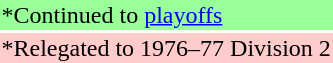<table>
<tr style="background: #99FF99;">
<td>*Continued to <a href='#'>playoffs</a></td>
</tr>
<tr style="background: #FFCCCC;">
<td>*Relegated to 1976–77 Division 2</td>
</tr>
</table>
